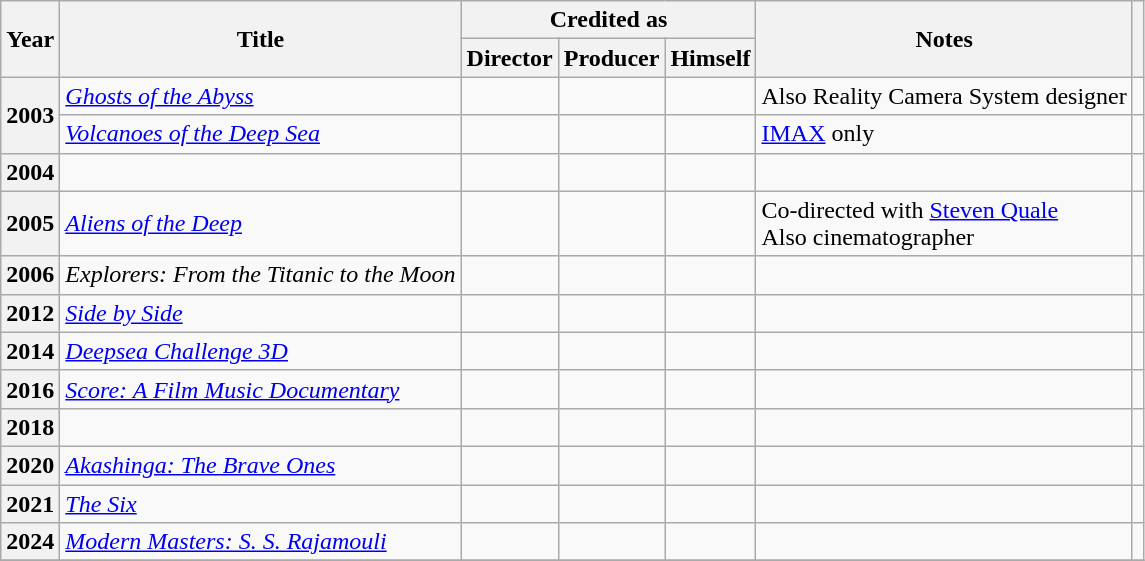<table class="wikitable plainrowheaders">
<tr>
<th rowspan="2" scope="col">Year</th>
<th rowspan="2" scope="col">Title</th>
<th colspan="3" scope="col">Credited as</th>
<th rowspan="2" scope="col">Notes</th>
<th rowspan="2" scope="col"></th>
</tr>
<tr>
<th>Director</th>
<th>Producer</th>
<th>Himself</th>
</tr>
<tr>
<th scope="row" rowspan="2">2003</th>
<td><em><a href='#'>Ghosts of the Abyss</a></em></td>
<td></td>
<td></td>
<td></td>
<td>Also Reality Camera System designer</td>
<td style="text-align:center;"></td>
</tr>
<tr>
<td><em><a href='#'>Volcanoes of the Deep Sea</a></em></td>
<td></td>
<td></td>
<td></td>
<td><a href='#'>IMAX</a> only</td>
<td style="text-align:center;"></td>
</tr>
<tr>
<th scope="row">2004</th>
<td><em></em></td>
<td></td>
<td></td>
<td></td>
<td></td>
<td style="text-align:center;"></td>
</tr>
<tr>
<th scope="row">2005</th>
<td><em><a href='#'>Aliens of the Deep</a></em></td>
<td></td>
<td></td>
<td></td>
<td>Co-directed with <a href='#'>Steven Quale</a><br>Also cinematographer</td>
<td style="text-align:center;"></td>
</tr>
<tr>
<th scope="row">2006</th>
<td><em>Explorers: From the Titanic to the Moon</em></td>
<td></td>
<td></td>
<td></td>
<td></td>
<td style="text-align:center;"></td>
</tr>
<tr>
<th scope="row">2012</th>
<td><em><a href='#'>Side by Side</a></em></td>
<td></td>
<td></td>
<td></td>
<td></td>
<td style="text-align:center;"></td>
</tr>
<tr>
<th scope="row">2014</th>
<td><em><a href='#'>Deepsea Challenge 3D</a></em></td>
<td></td>
<td></td>
<td></td>
<td></td>
<td style="text-align:center;"></td>
</tr>
<tr>
<th scope="row">2016</th>
<td><em><a href='#'>Score: A Film Music Documentary</a></em></td>
<td></td>
<td></td>
<td></td>
<td></td>
<td style="text-align:center;"></td>
</tr>
<tr>
<th scope="row">2018</th>
<td><em></em></td>
<td></td>
<td></td>
<td></td>
<td></td>
<td style="text-align:center;"></td>
</tr>
<tr>
<th scope="row">2020</th>
<td><em><a href='#'>Akashinga: The Brave Ones</a></em></td>
<td></td>
<td></td>
<td></td>
<td></td>
<td style="text-align:center;"></td>
</tr>
<tr>
<th scope="row">2021</th>
<td><em><a href='#'>The Six</a></em></td>
<td></td>
<td></td>
<td></td>
<td></td>
<td style="text-align:center;"></td>
</tr>
<tr>
<th scope="row">2024</th>
<td><em><a href='#'>Modern Masters: S. S. Rajamouli</a></em></td>
<td></td>
<td></td>
<td></td>
<td></td>
<td style="text-align:center;"></td>
</tr>
<tr>
</tr>
</table>
